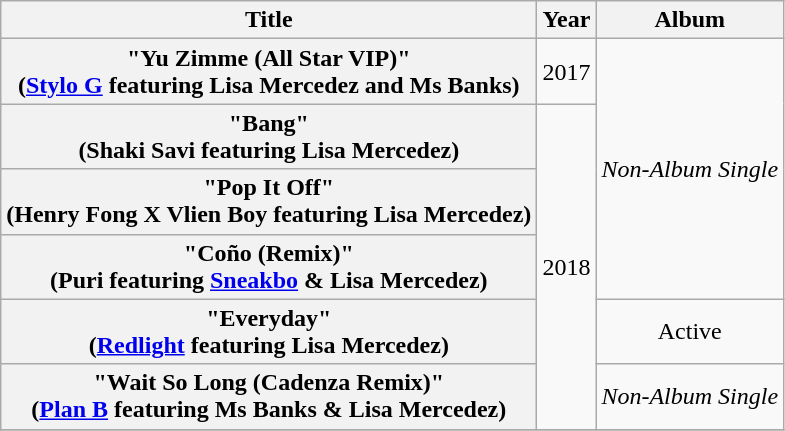<table class="wikitable plainrowheaders" style="text-align:center;">
<tr>
<th>Title</th>
<th>Year</th>
<th>Album</th>
</tr>
<tr>
<th scope="row">"Yu Zimme (All Star VIP)"<br><span>(<a href='#'>Stylo G</a> featuring Lisa Mercedez and Ms Banks)</span></th>
<td rowspan="1">2017</td>
<td rowspan="4"><em>Non-Album Single</em></td>
</tr>
<tr>
<th scope="row">"Bang"<br><span>(Shaki Savi featuring Lisa Mercedez)</span></th>
<td rowspan="5">2018</td>
</tr>
<tr>
<th scope="row">"Pop It Off"<br><span>(Henry Fong X Vlien Boy featuring Lisa Mercedez)</span></th>
</tr>
<tr>
<th scope="row">"Coño (Remix)"<br><span>(Puri featuring <a href='#'>Sneakbo</a> & Lisa Mercedez)</span></th>
</tr>
<tr>
<th scope="row">"Everyday"<br><span>(<a href='#'>Redlight</a> featuring Lisa Mercedez)</span></th>
<td rowspan="1">Active</td>
</tr>
<tr>
<th scope="row">"Wait So Long (Cadenza Remix)"<br><span>(<a href='#'>Plan B</a> featuring Ms Banks & Lisa Mercedez)</span></th>
<td rowspan="1"><em>Non-Album Single</em></td>
</tr>
<tr>
</tr>
</table>
